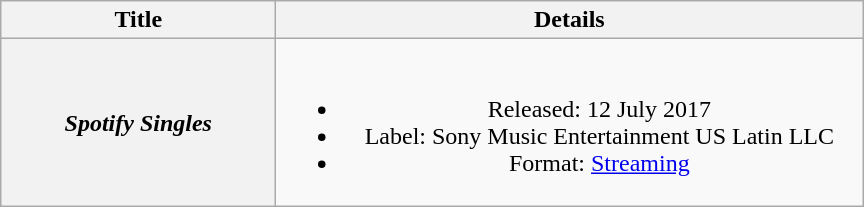<table class="wikitable plainrowheaders" style="text-align:center;">
<tr>
<th scope="col" style="width:11em;">Title</th>
<th scope="col" style="width:24em;">Details</th>
</tr>
<tr>
<th scope="row"><em>Spotify Singles</em></th>
<td><br><ul><li>Released: 12 July 2017</li><li>Label: Sony Music Entertainment US Latin LLC</li><li>Format: <a href='#'>Streaming</a></li></ul></td>
</tr>
</table>
